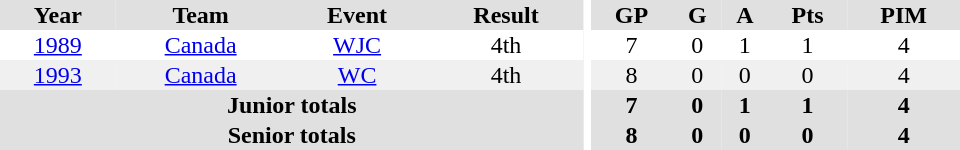<table border="0" cellpadding="1" cellspacing="0" ID="Table3" style="text-align:center; width:40em">
<tr ALIGN="center" bgcolor="#e0e0e0">
<th>Year</th>
<th>Team</th>
<th>Event</th>
<th>Result</th>
<th rowspan="99" bgcolor="#ffffff"></th>
<th>GP</th>
<th>G</th>
<th>A</th>
<th>Pts</th>
<th>PIM</th>
</tr>
<tr>
<td><a href='#'>1989</a></td>
<td><a href='#'>Canada</a></td>
<td><a href='#'>WJC</a></td>
<td>4th</td>
<td>7</td>
<td>0</td>
<td>1</td>
<td>1</td>
<td>4</td>
</tr>
<tr bgcolor="#f0f0f0">
<td><a href='#'>1993</a></td>
<td><a href='#'>Canada</a></td>
<td><a href='#'>WC</a></td>
<td>4th</td>
<td>8</td>
<td>0</td>
<td>0</td>
<td>0</td>
<td>4</td>
</tr>
<tr bgcolor="#e0e0e0">
<th colspan="4">Junior totals</th>
<th>7</th>
<th>0</th>
<th>1</th>
<th>1</th>
<th>4</th>
</tr>
<tr bgcolor="#e0e0e0">
<th colspan="4">Senior totals</th>
<th>8</th>
<th>0</th>
<th>0</th>
<th>0</th>
<th>4</th>
</tr>
</table>
